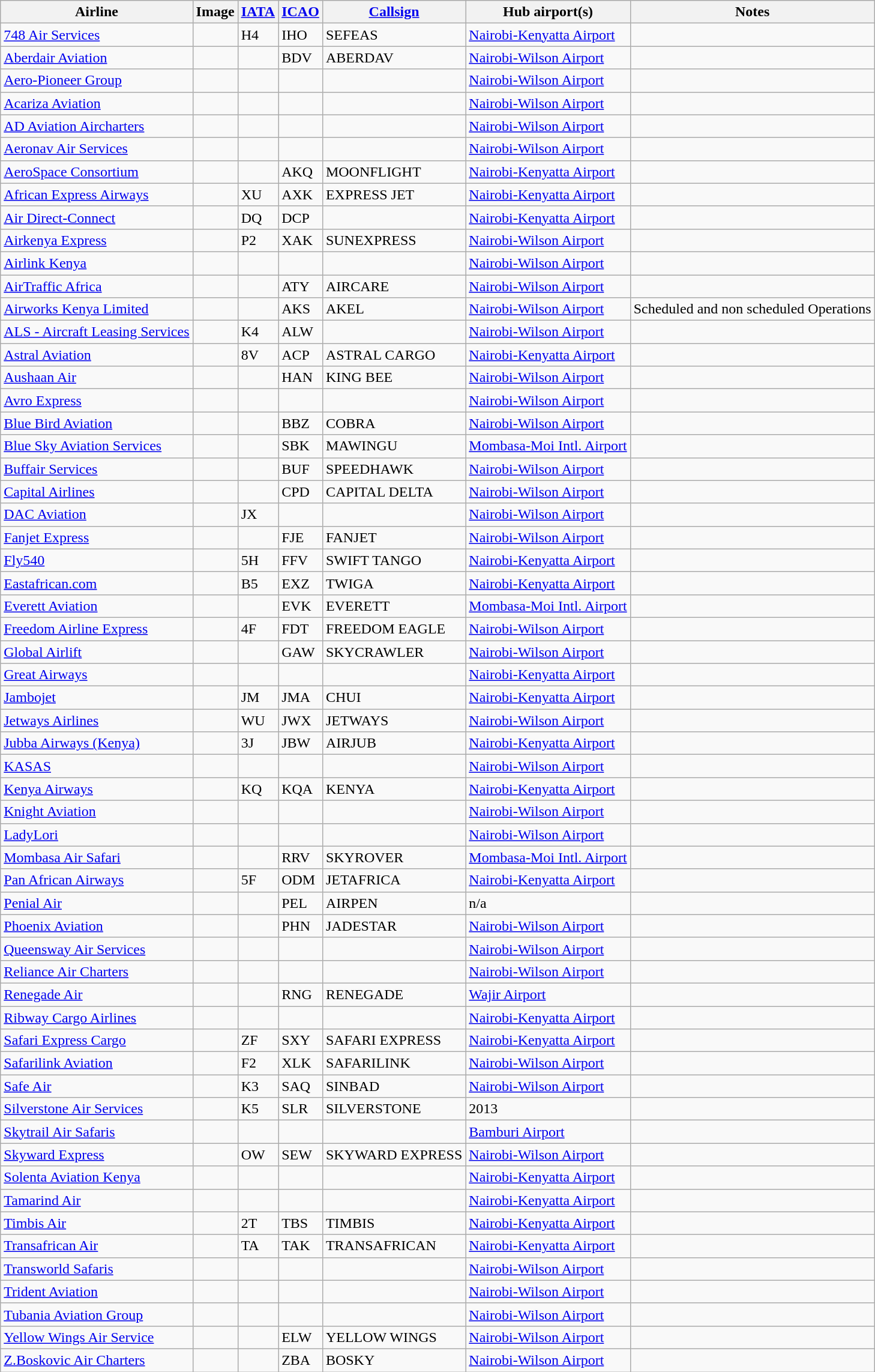<table class="wikitable sortable" style="border: 0; cellpadding: 2; cellspacing: 3;">
<tr valign="middle">
<th>Airline</th>
<th>Image</th>
<th><a href='#'>IATA</a><br></th>
<th><a href='#'>ICAO</a></th>
<th><a href='#'>Callsign</a></th>
<th>Hub airport(s)</th>
<th class="unsortable">Notes<br></noinclude></th>
</tr>
<tr>
<td><a href='#'>748 Air Services</a></td>
<td></td>
<td>H4</td>
<td>IHO</td>
<td>SEFEAS</td>
<td><a href='#'>Nairobi-Kenyatta Airport</a></td>
<td></td>
</tr>
<tr>
<td><a href='#'>Aberdair Aviation</a></td>
<td></td>
<td></td>
<td>BDV</td>
<td>ABERDAV</td>
<td><a href='#'>Nairobi-Wilson Airport</a></td>
<td></td>
</tr>
<tr>
<td><a href='#'>Aero-Pioneer Group</a></td>
<td></td>
<td></td>
<td></td>
<td></td>
<td><a href='#'>Nairobi-Wilson Airport</a></td>
<td></td>
</tr>
<tr>
<td><a href='#'>Acariza Aviation</a></td>
<td></td>
<td></td>
<td></td>
<td></td>
<td><a href='#'>Nairobi-Wilson Airport</a></td>
<td></td>
</tr>
<tr>
<td><a href='#'>AD Aviation Aircharters</a></td>
<td></td>
<td></td>
<td></td>
<td></td>
<td><a href='#'>Nairobi-Wilson Airport</a></td>
<td></td>
</tr>
<tr>
<td><a href='#'>Aeronav Air Services</a></td>
<td></td>
<td></td>
<td></td>
<td></td>
<td><a href='#'>Nairobi-Wilson Airport</a></td>
<td></td>
</tr>
<tr>
<td><a href='#'>AeroSpace Consortium</a></td>
<td></td>
<td></td>
<td>AKQ</td>
<td>MOONFLIGHT</td>
<td><a href='#'>Nairobi-Kenyatta Airport</a></td>
<td></td>
</tr>
<tr>
<td><a href='#'>African Express Airways</a></td>
<td></td>
<td>XU</td>
<td>AXK</td>
<td>EXPRESS JET</td>
<td><a href='#'>Nairobi-Kenyatta Airport</a></td>
<td></td>
</tr>
<tr>
<td><a href='#'>Air Direct-Connect</a></td>
<td></td>
<td>DQ</td>
<td>DCP</td>
<td></td>
<td><a href='#'>Nairobi-Kenyatta Airport</a></td>
<td></td>
</tr>
<tr>
<td><a href='#'>Airkenya Express</a></td>
<td></td>
<td>P2</td>
<td>XAK</td>
<td>SUNEXPRESS</td>
<td><a href='#'>Nairobi-Wilson Airport</a></td>
<td></td>
</tr>
<tr>
<td><a href='#'>Airlink Kenya</a></td>
<td></td>
<td></td>
<td></td>
<td></td>
<td><a href='#'>Nairobi-Wilson Airport</a></td>
<td></td>
</tr>
<tr>
<td><a href='#'>AirTraffic Africa</a></td>
<td></td>
<td></td>
<td>ATY</td>
<td>AIRCARE</td>
<td><a href='#'>Nairobi-Wilson Airport</a></td>
<td></td>
</tr>
<tr>
<td><a href='#'>Airworks Kenya Limited</a></td>
<td></td>
<td></td>
<td>AKS</td>
<td>AKEL</td>
<td><a href='#'>Nairobi-Wilson Airport</a></td>
<td>Scheduled and non scheduled Operations</td>
</tr>
<tr>
<td><a href='#'>ALS - Aircraft Leasing Services</a></td>
<td></td>
<td>K4</td>
<td>ALW</td>
<td></td>
<td><a href='#'>Nairobi-Wilson Airport</a></td>
<td></td>
</tr>
<tr>
<td><a href='#'>Astral Aviation</a></td>
<td></td>
<td>8V</td>
<td>ACP</td>
<td>ASTRAL CARGO</td>
<td><a href='#'>Nairobi-Kenyatta Airport</a></td>
<td></td>
</tr>
<tr>
<td><a href='#'>Aushaan Air</a></td>
<td></td>
<td></td>
<td>HAN</td>
<td>KING BEE</td>
<td><a href='#'>Nairobi-Wilson Airport</a></td>
<td></td>
</tr>
<tr>
<td><a href='#'>Avro Express</a></td>
<td></td>
<td></td>
<td></td>
<td></td>
<td><a href='#'>Nairobi-Wilson Airport</a></td>
<td></td>
</tr>
<tr>
<td><a href='#'>Blue Bird Aviation</a></td>
<td></td>
<td></td>
<td>BBZ</td>
<td>COBRA</td>
<td><a href='#'>Nairobi-Wilson Airport</a></td>
<td></td>
</tr>
<tr>
<td><a href='#'>Blue Sky Aviation Services</a></td>
<td></td>
<td></td>
<td>SBK</td>
<td>MAWINGU</td>
<td><a href='#'>Mombasa-Moi Intl. Airport</a></td>
<td></td>
</tr>
<tr>
<td><a href='#'>Buffair Services</a></td>
<td></td>
<td></td>
<td>BUF</td>
<td>SPEEDHAWK</td>
<td><a href='#'>Nairobi-Wilson Airport</a></td>
<td></td>
</tr>
<tr>
<td><a href='#'>Capital Airlines</a></td>
<td></td>
<td></td>
<td>CPD</td>
<td>CAPITAL DELTA</td>
<td><a href='#'>Nairobi-Wilson Airport</a></td>
<td></td>
</tr>
<tr>
<td><a href='#'>DAC Aviation</a></td>
<td></td>
<td>JX</td>
<td></td>
<td></td>
<td><a href='#'>Nairobi-Wilson Airport</a></td>
<td></td>
</tr>
<tr>
<td><a href='#'>Fanjet Express</a></td>
<td></td>
<td></td>
<td>FJE</td>
<td>FANJET</td>
<td><a href='#'>Nairobi-Wilson Airport</a></td>
<td></td>
</tr>
<tr>
<td><a href='#'>Fly540</a></td>
<td></td>
<td>5H</td>
<td>FFV</td>
<td>SWIFT TANGO</td>
<td><a href='#'>Nairobi-Kenyatta Airport</a></td>
<td></td>
</tr>
<tr>
<td><a href='#'>Eastafrican.com</a></td>
<td></td>
<td>B5</td>
<td>EXZ</td>
<td>TWIGA</td>
<td><a href='#'>Nairobi-Kenyatta Airport</a></td>
<td></td>
</tr>
<tr>
<td><a href='#'>Everett Aviation</a></td>
<td></td>
<td></td>
<td>EVK</td>
<td>EVERETT</td>
<td><a href='#'>Mombasa-Moi Intl. Airport</a></td>
<td></td>
</tr>
<tr>
<td><a href='#'>Freedom Airline Express</a></td>
<td></td>
<td>4F</td>
<td>FDT</td>
<td>FREEDOM EAGLE</td>
<td><a href='#'>Nairobi-Wilson Airport</a></td>
<td></td>
</tr>
<tr>
<td><a href='#'>Global Airlift</a></td>
<td></td>
<td></td>
<td>GAW</td>
<td>SKYCRAWLER</td>
<td><a href='#'>Nairobi-Wilson Airport</a></td>
<td></td>
</tr>
<tr>
<td><a href='#'>Great Airways</a></td>
<td></td>
<td></td>
<td></td>
<td></td>
<td><a href='#'>Nairobi-Kenyatta Airport</a></td>
<td></td>
</tr>
<tr>
<td><a href='#'>Jambojet</a></td>
<td></td>
<td>JM</td>
<td>JMA</td>
<td>CHUI</td>
<td><a href='#'>Nairobi-Kenyatta Airport</a></td>
<td></td>
</tr>
<tr>
<td><a href='#'>Jetways Airlines</a></td>
<td></td>
<td>WU</td>
<td>JWX</td>
<td>JETWAYS</td>
<td><a href='#'>Nairobi-Wilson Airport</a></td>
<td></td>
</tr>
<tr>
<td><a href='#'>Jubba Airways (Kenya)</a></td>
<td></td>
<td>3J</td>
<td>JBW</td>
<td>AIRJUB</td>
<td><a href='#'>Nairobi-Kenyatta Airport</a></td>
<td></td>
</tr>
<tr>
<td><a href='#'>KASAS</a></td>
<td></td>
<td></td>
<td></td>
<td></td>
<td><a href='#'>Nairobi-Wilson Airport</a></td>
<td></td>
</tr>
<tr>
<td><a href='#'>Kenya Airways</a></td>
<td></td>
<td>KQ</td>
<td>KQA</td>
<td>KENYA</td>
<td><a href='#'>Nairobi-Kenyatta Airport</a></td>
<td></td>
</tr>
<tr>
<td><a href='#'>Knight Aviation</a></td>
<td></td>
<td></td>
<td></td>
<td></td>
<td><a href='#'>Nairobi-Wilson Airport</a></td>
<td></td>
</tr>
<tr>
<td><a href='#'>LadyLori</a></td>
<td></td>
<td></td>
<td></td>
<td></td>
<td><a href='#'>Nairobi-Wilson Airport</a></td>
<td></td>
</tr>
<tr>
<td><a href='#'>Mombasa Air Safari</a></td>
<td></td>
<td></td>
<td>RRV</td>
<td>SKYROVER</td>
<td><a href='#'>Mombasa-Moi Intl. Airport</a></td>
<td></td>
</tr>
<tr>
<td><a href='#'>Pan African Airways</a></td>
<td></td>
<td>5F</td>
<td>ODM</td>
<td>JETAFRICA</td>
<td><a href='#'>Nairobi-Kenyatta Airport</a></td>
<td></td>
</tr>
<tr>
<td><a href='#'>Penial Air</a></td>
<td></td>
<td></td>
<td>PEL</td>
<td>AIRPEN</td>
<td>n/a</td>
<td></td>
</tr>
<tr>
<td><a href='#'>Phoenix Aviation</a></td>
<td></td>
<td></td>
<td>PHN</td>
<td>JADESTAR</td>
<td><a href='#'>Nairobi-Wilson Airport</a></td>
<td></td>
</tr>
<tr>
<td><a href='#'>Queensway Air Services</a></td>
<td></td>
<td></td>
<td></td>
<td></td>
<td><a href='#'>Nairobi-Wilson Airport</a></td>
<td></td>
</tr>
<tr>
<td><a href='#'>Reliance Air Charters</a></td>
<td></td>
<td></td>
<td></td>
<td></td>
<td><a href='#'>Nairobi-Wilson Airport</a></td>
<td></td>
</tr>
<tr>
<td><a href='#'>Renegade Air</a></td>
<td></td>
<td></td>
<td>RNG</td>
<td>RENEGADE</td>
<td><a href='#'>Wajir Airport</a></td>
<td></td>
</tr>
<tr>
<td><a href='#'>Ribway Cargo Airlines</a></td>
<td></td>
<td></td>
<td></td>
<td></td>
<td><a href='#'>Nairobi-Kenyatta Airport</a></td>
<td></td>
</tr>
<tr>
<td><a href='#'>Safari Express Cargo</a></td>
<td></td>
<td>ZF</td>
<td>SXY</td>
<td>SAFARI EXPRESS</td>
<td><a href='#'>Nairobi-Kenyatta Airport</a></td>
<td></td>
</tr>
<tr>
<td><a href='#'>Safarilink Aviation</a></td>
<td></td>
<td>F2</td>
<td>XLK</td>
<td>SAFARILINK</td>
<td><a href='#'>Nairobi-Wilson Airport</a></td>
<td></td>
</tr>
<tr>
<td><a href='#'>Safe Air</a></td>
<td></td>
<td>K3</td>
<td>SAQ</td>
<td>SINBAD</td>
<td><a href='#'>Nairobi-Wilson Airport</a></td>
<td></td>
</tr>
<tr>
<td><a href='#'>Silverstone Air Services</a></td>
<td></td>
<td>K5</td>
<td>SLR</td>
<td>SILVERSTONE</td>
<td>2013</td>
<td></td>
</tr>
<tr>
<td><a href='#'>Skytrail Air Safaris</a></td>
<td></td>
<td></td>
<td></td>
<td></td>
<td><a href='#'>Bamburi Airport</a></td>
<td></td>
</tr>
<tr>
<td><a href='#'>Skyward Express</a></td>
<td></td>
<td>OW</td>
<td>SEW</td>
<td>SKYWARD EXPRESS</td>
<td><a href='#'>Nairobi-Wilson Airport</a></td>
<td></td>
</tr>
<tr>
<td><a href='#'>Solenta Aviation Kenya</a></td>
<td></td>
<td></td>
<td></td>
<td></td>
<td><a href='#'>Nairobi-Kenyatta Airport</a></td>
<td></td>
</tr>
<tr>
<td><a href='#'>Tamarind Air</a></td>
<td></td>
<td></td>
<td></td>
<td></td>
<td><a href='#'>Nairobi-Kenyatta Airport</a></td>
<td></td>
</tr>
<tr>
<td><a href='#'>Timbis Air</a></td>
<td></td>
<td>2T</td>
<td>TBS</td>
<td>TIMBIS</td>
<td><a href='#'>Nairobi-Kenyatta Airport</a></td>
<td></td>
</tr>
<tr>
<td><a href='#'>Transafrican Air</a></td>
<td></td>
<td>TA</td>
<td>TAK</td>
<td>TRANSAFRICAN</td>
<td><a href='#'>Nairobi-Kenyatta Airport</a></td>
<td></td>
</tr>
<tr>
<td><a href='#'>Transworld Safaris</a></td>
<td></td>
<td></td>
<td></td>
<td></td>
<td><a href='#'>Nairobi-Wilson Airport</a></td>
<td></td>
</tr>
<tr>
<td><a href='#'>Trident Aviation</a></td>
<td></td>
<td></td>
<td></td>
<td></td>
<td><a href='#'>Nairobi-Wilson Airport</a></td>
<td></td>
</tr>
<tr>
<td><a href='#'>Tubania Aviation Group</a></td>
<td></td>
<td></td>
<td></td>
<td></td>
<td><a href='#'>Nairobi-Wilson Airport</a></td>
<td></td>
</tr>
<tr>
<td><a href='#'>Yellow Wings Air Service</a></td>
<td></td>
<td></td>
<td>ELW</td>
<td>YELLOW WINGS</td>
<td><a href='#'>Nairobi-Wilson Airport</a></td>
<td></td>
</tr>
<tr>
<td><a href='#'>Z.Boskovic Air Charters</a></td>
<td></td>
<td></td>
<td>ZBA</td>
<td>BOSKY</td>
<td><a href='#'>Nairobi-Wilson Airport</a></td>
<td></td>
</tr>
<tr>
</tr>
</table>
